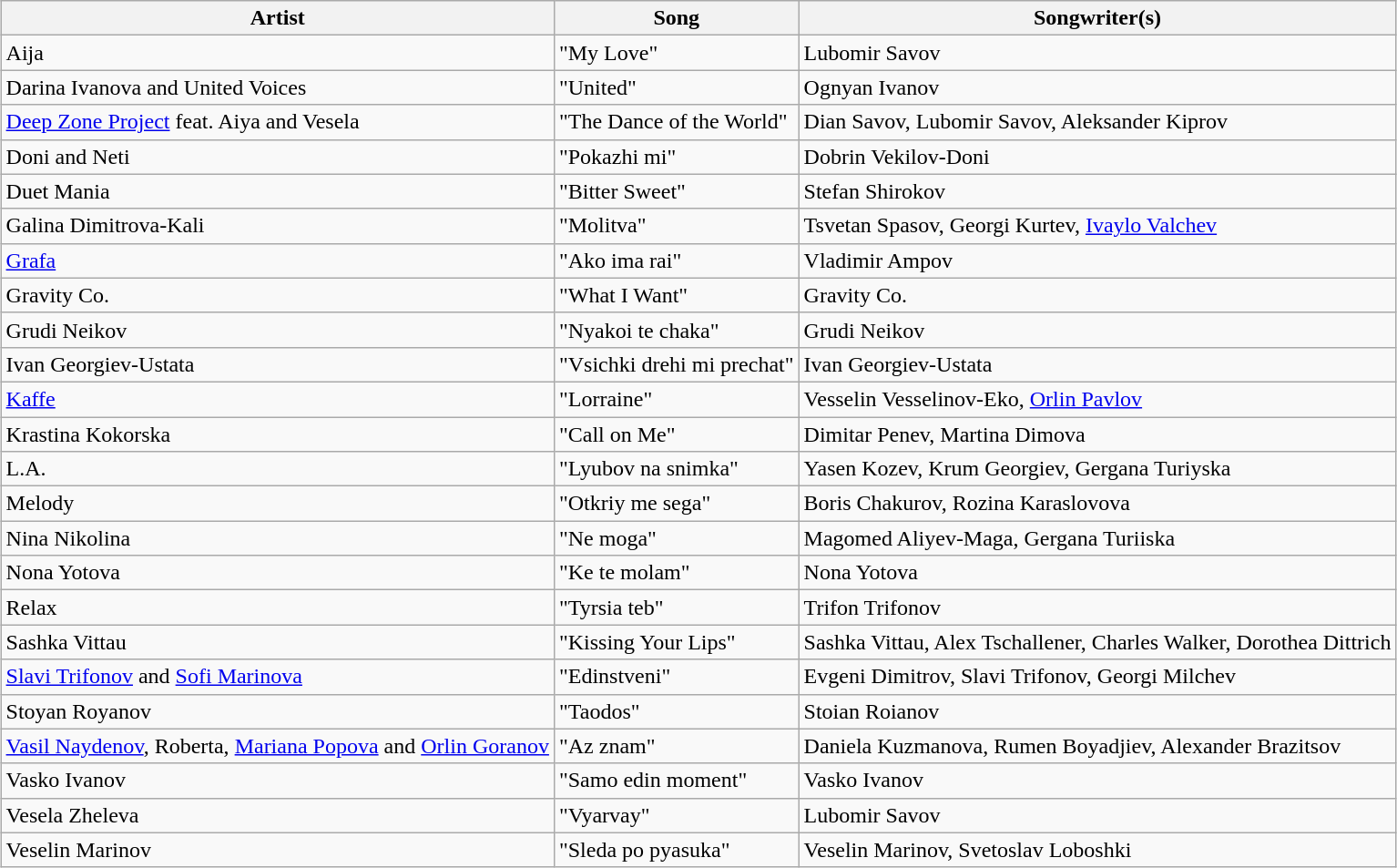<table class="sortable wikitable" style="margin: 1em auto 1em auto;">
<tr>
<th>Artist</th>
<th>Song</th>
<th>Songwriter(s)</th>
</tr>
<tr>
<td align="left">Aija</td>
<td align="left">"My Love"</td>
<td>Lubomir Savov</td>
</tr>
<tr>
<td align="left">Darina Ivanova and United Voices</td>
<td align="left">"United"</td>
<td>Ognyan Ivanov</td>
</tr>
<tr>
<td align="left"><a href='#'>Deep Zone Project</a> feat. Aiya and Vesela</td>
<td align="left">"The Dance of the World"</td>
<td>Dian Savov, Lubomir Savov, Aleksander Kiprov</td>
</tr>
<tr>
<td align="left">Doni and Neti</td>
<td align="left">"Pokazhi mi" </td>
<td>Dobrin Vekilov-Doni</td>
</tr>
<tr>
<td align="left">Duet Mania</td>
<td align="left">"Bitter Sweet"</td>
<td>Stefan Shirokov</td>
</tr>
<tr>
<td align="left">Galina Dimitrova-Kali</td>
<td align="left">"Molitva" </td>
<td>Tsvetan Spasov, Georgi Kurtev, <a href='#'>Ivaylo Valchev</a></td>
</tr>
<tr>
<td align="left"><a href='#'>Grafa</a></td>
<td align="left">"Ako ima rai" </td>
<td>Vladimir Ampov</td>
</tr>
<tr>
<td align="left">Gravity Co.</td>
<td align="left">"What I Want"</td>
<td>Gravity Co.</td>
</tr>
<tr>
<td align="left">Grudi Neikov</td>
<td align="left">"Nyakoi te chaka" </td>
<td>Grudi Neikov</td>
</tr>
<tr>
<td align="left">Ivan Georgiev-Ustata</td>
<td align="left">"Vsichki drehi mi prechat" </td>
<td>Ivan Georgiev-Ustata</td>
</tr>
<tr>
<td align="left"><a href='#'>Kaffe</a></td>
<td align="left">"Lorraine"</td>
<td>Vesselin Vesselinov-Eko, <a href='#'>Orlin Pavlov</a></td>
</tr>
<tr>
<td align="left">Krastina Kokorska</td>
<td align="left">"Call on Me"</td>
<td>Dimitar Penev, Martina Dimova</td>
</tr>
<tr>
<td align="left">L.A.</td>
<td align="left">"Lyubov na snimka" </td>
<td>Yasen Kozev, Krum Georgiev, Gergana Turiyska</td>
</tr>
<tr>
<td align="left">Melody</td>
<td align="left">"Otkriy me sega" </td>
<td>Boris Chakurov, Rozina Karaslovova</td>
</tr>
<tr>
<td align="left">Nina Nikolina</td>
<td align="left">"Ne moga" </td>
<td>Magomed Aliyev-Maga, Gergana Turiiska</td>
</tr>
<tr>
<td align="left">Nona Yotova</td>
<td align="left">"Ke te molam" </td>
<td>Nona Yotova</td>
</tr>
<tr>
<td align="left">Relax</td>
<td align="left">"Tyrsia teb" </td>
<td>Trifon Trifonov</td>
</tr>
<tr>
<td align="left">Sashka Vittau</td>
<td align="left">"Kissing Your Lips"</td>
<td>Sashka Vittau, Alex Tschallener, Charles Walker, Dorothea Dittrich</td>
</tr>
<tr>
<td align="left"><a href='#'>Slavi Trifonov</a> and <a href='#'>Sofi Marinova</a></td>
<td align="left">"Edinstveni" </td>
<td>Evgeni Dimitrov, Slavi Trifonov, Georgi Milchev</td>
</tr>
<tr>
<td align="left">Stoyan Royanov</td>
<td align="left">"Taodos" </td>
<td>Stoian Roianov</td>
</tr>
<tr>
<td align="left"><a href='#'>Vasil Naydenov</a>, Roberta, <a href='#'>Mariana Popova</a> and <a href='#'>Orlin Goranov</a></td>
<td align="left">"Az znam" </td>
<td>Daniela Kuzmanova, Rumen Boyadjiev, Alexander Brazitsov</td>
</tr>
<tr>
<td align="left">Vasko Ivanov</td>
<td align="left">"Samo edin moment" </td>
<td>Vasko Ivanov</td>
</tr>
<tr>
<td align="left">Vesela Zheleva</td>
<td align="left">"Vyarvay" </td>
<td>Lubomir Savov</td>
</tr>
<tr>
<td align="left">Veselin Marinov</td>
<td align="left">"Sleda po pyasuka" </td>
<td>Veselin Marinov, Svetoslav Loboshki</td>
</tr>
</table>
